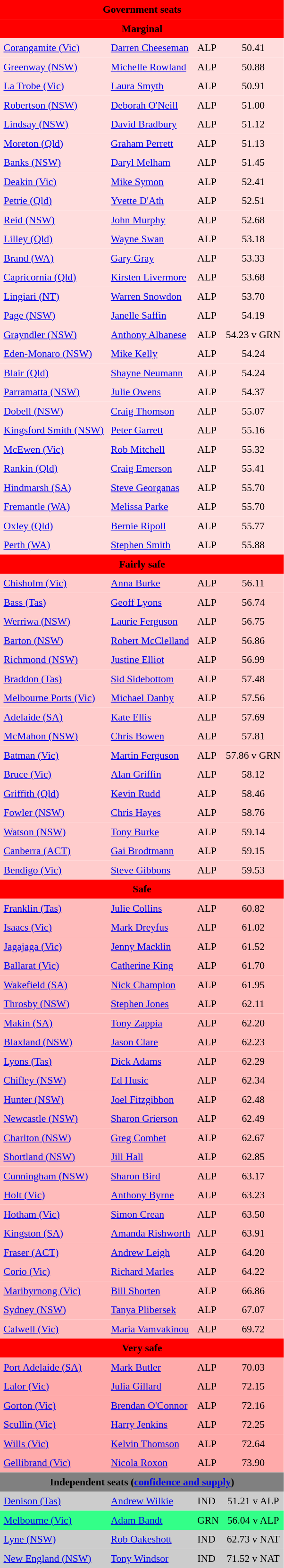<table class="toccolours" align="left" cellpadding="5" cellspacing="0" style="margin-right: .5em; margin-top: .4em;font-size: 90%;">
<tr>
<td colspan=4 align="center" bgcolor="red"><span><strong>Government seats</strong></span></td>
</tr>
<tr>
<td COLSPAN=4 align="center" bgcolor="red"><span><strong>Marginal</strong></span></td>
</tr>
<tr>
<td align="left" bgcolor="FFDDDD"><a href='#'>Corangamite (Vic)</a></td>
<td align="left" bgcolor="FFDDDD"><a href='#'>Darren Cheeseman</a></td>
<td align="left" bgcolor="FFDDDD">ALP</td>
<td align="center" bgcolor="FFDDDD">50.41</td>
</tr>
<tr>
<td align="left" bgcolor="FFDDDD"><a href='#'>Greenway (NSW)</a></td>
<td align="left" bgcolor="FFDDDD"><a href='#'>Michelle Rowland</a></td>
<td align="left" bgcolor="FFDDDD">ALP</td>
<td align="center" bgcolor="FFDDDD">50.88</td>
</tr>
<tr>
<td align="left" bgcolor="FFDDDD"><a href='#'>La Trobe (Vic)</a></td>
<td align="left" bgcolor="FFDDDD"><a href='#'>Laura Smyth</a></td>
<td align="left" bgcolor="FFDDDD">ALP</td>
<td align="center" bgcolor="FFDDDD">50.91</td>
</tr>
<tr>
<td align="left" bgcolor="FFDDDD"><a href='#'>Robertson (NSW)</a></td>
<td align="left" bgcolor="FFDDDD"><a href='#'>Deborah O'Neill</a></td>
<td align="left" bgcolor="FFDDDD">ALP</td>
<td align="center" bgcolor="FFDDDD">51.00</td>
</tr>
<tr>
<td align="left" bgcolor="FFDDDD"><a href='#'>Lindsay (NSW)</a></td>
<td align="left" bgcolor="FFDDDD"><a href='#'>David Bradbury</a></td>
<td align="left" bgcolor="FFDDDD">ALP</td>
<td align="center" bgcolor="FFDDDD">51.12</td>
</tr>
<tr>
<td align="left" bgcolor="FFDDDD"><a href='#'>Moreton (Qld)</a></td>
<td align="left" bgcolor="FFDDDD"><a href='#'>Graham Perrett</a></td>
<td align="left" bgcolor="FFDDDD">ALP</td>
<td align="center" bgcolor="FFDDDD">51.13</td>
</tr>
<tr>
<td align="left" bgcolor="FFDDDD"><a href='#'>Banks (NSW)</a></td>
<td align="left" bgcolor="FFDDDD"><a href='#'>Daryl Melham</a></td>
<td align="left" bgcolor="FFDDDD">ALP</td>
<td align="center" bgcolor="FFDDDD">51.45</td>
</tr>
<tr>
<td align="left" bgcolor="FFDDDD"><a href='#'>Deakin (Vic)</a></td>
<td align="left" bgcolor="FFDDDD"><a href='#'>Mike Symon</a></td>
<td align="left" bgcolor="FFDDDD">ALP</td>
<td align="center" bgcolor="FFDDDD">52.41</td>
</tr>
<tr>
<td align="left" bgcolor="FFDDDD"><a href='#'>Petrie (Qld)</a></td>
<td align="left" bgcolor="FFDDDD"><a href='#'>Yvette D'Ath</a></td>
<td align="left" bgcolor="FFDDDD">ALP</td>
<td align="center" bgcolor="FFDDDD">52.51</td>
</tr>
<tr>
<td align="left" bgcolor="FFDDDD"><a href='#'>Reid (NSW)</a></td>
<td align="left" bgcolor="FFDDDD"><a href='#'>John Murphy</a></td>
<td align="left" bgcolor="FFDDDD">ALP</td>
<td align="center" bgcolor="FFDDDD">52.68</td>
</tr>
<tr>
<td align="left" bgcolor="FFDDDD"><a href='#'>Lilley (Qld)</a></td>
<td align="left" bgcolor="FFDDDD"><a href='#'>Wayne Swan</a></td>
<td align="left" bgcolor="FFDDDD">ALP</td>
<td align="center" bgcolor="FFDDDD">53.18</td>
</tr>
<tr>
<td align="left" bgcolor="FFDDDD"><a href='#'>Brand (WA)</a></td>
<td align="left" bgcolor="FFDDDD"><a href='#'>Gary Gray</a></td>
<td align="left" bgcolor="FFDDDD">ALP</td>
<td align="center" bgcolor="FFDDDD">53.33</td>
</tr>
<tr>
<td align="left" bgcolor="FFDDDD"><a href='#'>Capricornia (Qld)</a></td>
<td align="left" bgcolor="FFDDDD"><a href='#'>Kirsten Livermore</a></td>
<td align="left" bgcolor="FFDDDD">ALP</td>
<td align="center" bgcolor="FFDDDD">53.68</td>
</tr>
<tr>
<td align="left" bgcolor="FFDDDD"><a href='#'>Lingiari (NT)</a></td>
<td align="left" bgcolor="FFDDDD"><a href='#'>Warren Snowdon</a></td>
<td align="left" bgcolor="FFDDDD">ALP</td>
<td align="center" bgcolor="FFDDDD">53.70</td>
</tr>
<tr>
<td align="left" bgcolor="FFDDDD"><a href='#'>Page (NSW)</a></td>
<td align="left" bgcolor="FFDDDD"><a href='#'>Janelle Saffin</a></td>
<td align="left" bgcolor="FFDDDD">ALP</td>
<td align="center" bgcolor="FFDDDD">54.19</td>
</tr>
<tr>
<td align="left" bgcolor="FFDDDD"><a href='#'>Grayndler (NSW)</a></td>
<td align="left" bgcolor="FFDDDD"><a href='#'>Anthony Albanese</a></td>
<td align="left" bgcolor="FFDDDD">ALP</td>
<td align="center" bgcolor="FFDDDD">54.23 v GRN</td>
</tr>
<tr>
<td align="left" bgcolor="FFDDDD"><a href='#'>Eden-Monaro (NSW)</a></td>
<td align="left" bgcolor="FFDDDD"><a href='#'>Mike Kelly</a></td>
<td align="left" bgcolor="FFDDDD">ALP</td>
<td align="center" bgcolor="FFDDDD">54.24</td>
</tr>
<tr>
<td align="left" bgcolor="FFDDDD"><a href='#'>Blair (Qld)</a></td>
<td align="left" bgcolor="FFDDDD"><a href='#'>Shayne Neumann</a></td>
<td align="left" bgcolor="FFDDDD">ALP</td>
<td align="center" bgcolor="FFDDDD">54.24</td>
</tr>
<tr>
<td align="left" bgcolor="FFDDDD"><a href='#'>Parramatta (NSW)</a></td>
<td align="left" bgcolor="FFDDDD"><a href='#'>Julie Owens</a></td>
<td align="left" bgcolor="FFDDDD">ALP</td>
<td align="center" bgcolor="FFDDDD">54.37</td>
</tr>
<tr>
<td align="left" bgcolor="FFDDDD"><a href='#'>Dobell (NSW)</a></td>
<td align="left" bgcolor="FFDDDD"><a href='#'>Craig Thomson</a></td>
<td align="left" bgcolor="FFDDDD">ALP</td>
<td align="center" bgcolor="FFDDDD">55.07</td>
</tr>
<tr>
<td align="left" bgcolor="FFDDDD"><a href='#'>Kingsford Smith (NSW)</a></td>
<td align="left" bgcolor="FFDDDD"><a href='#'>Peter Garrett</a></td>
<td align="left" bgcolor="FFDDDD">ALP</td>
<td align="center" bgcolor="FFDDDD">55.16</td>
</tr>
<tr>
<td align="left" bgcolor="FFDDDD"><a href='#'>McEwen (Vic)</a></td>
<td align="left" bgcolor="FFDDDD"><a href='#'>Rob Mitchell</a></td>
<td align="left" bgcolor="FFDDDD">ALP</td>
<td align="center" bgcolor="FFDDDD">55.32</td>
</tr>
<tr>
<td align="left" bgcolor="FFDDDD"><a href='#'>Rankin (Qld)</a></td>
<td align="left" bgcolor="FFDDDD"><a href='#'>Craig Emerson</a></td>
<td align="left" bgcolor="FFDDDD">ALP</td>
<td align="center" bgcolor="FFDDDD">55.41</td>
</tr>
<tr>
<td align="left" bgcolor="FFDDDD"><a href='#'>Hindmarsh (SA)</a></td>
<td align="left" bgcolor="FFDDDD"><a href='#'>Steve Georganas</a></td>
<td align="left" bgcolor="FFDDDD">ALP</td>
<td align="center" bgcolor="FFDDDD">55.70</td>
</tr>
<tr>
<td align="left" bgcolor="FFDDDD"><a href='#'>Fremantle (WA)</a></td>
<td align="left" bgcolor="FFDDDD"><a href='#'>Melissa Parke</a></td>
<td align="left" bgcolor="FFDDDD">ALP</td>
<td align="center" bgcolor="FFDDDD">55.70</td>
</tr>
<tr>
<td align="left" bgcolor="FFDDDD"><a href='#'>Oxley (Qld)</a></td>
<td align="left" bgcolor="FFDDDD"><a href='#'>Bernie Ripoll</a></td>
<td align="left" bgcolor="FFDDDD">ALP</td>
<td align="center" bgcolor="FFDDDD">55.77</td>
</tr>
<tr>
<td align="left" bgcolor="FFDDDD"><a href='#'>Perth (WA)</a></td>
<td align="left" bgcolor="FFDDDD"><a href='#'>Stephen Smith</a></td>
<td align="left" bgcolor="FFDDDD">ALP</td>
<td align="center" bgcolor="FFDDDD">55.88</td>
</tr>
<tr>
<td COLSPAN=4 align="center" bgcolor="red"><span><strong>Fairly safe</strong></span></td>
</tr>
<tr>
<td align="left" bgcolor="FFCCCC"><a href='#'>Chisholm (Vic)</a></td>
<td align="left" bgcolor="FFCCCC"><a href='#'>Anna Burke</a></td>
<td align="left" bgcolor="FFCCCC">ALP</td>
<td align="center" bgcolor="FFCCCC">56.11</td>
</tr>
<tr>
<td align="left" bgcolor="FFCCCC"><a href='#'>Bass (Tas)</a></td>
<td align="left" bgcolor="FFCCCC"><a href='#'>Geoff Lyons</a></td>
<td align="left" bgcolor="FFCCCC">ALP</td>
<td align="center" bgcolor="FFCCCC">56.74</td>
</tr>
<tr>
<td align="left" bgcolor="FFCCCC"><a href='#'>Werriwa (NSW)</a></td>
<td align="left" bgcolor="FFCCCC"><a href='#'>Laurie Ferguson</a></td>
<td align="left" bgcolor="FFCCCC">ALP</td>
<td align="center" bgcolor="FFCCCC">56.75</td>
</tr>
<tr>
<td align="left" bgcolor="FFCCCC"><a href='#'>Barton (NSW)</a></td>
<td align="left" bgcolor="FFCCCC"><a href='#'>Robert McClelland</a></td>
<td align="left" bgcolor="FFCCCC">ALP</td>
<td align="center" bgcolor="FFCCCC">56.86</td>
</tr>
<tr>
<td align="left" bgcolor="FFCCCC"><a href='#'>Richmond (NSW)</a></td>
<td align="left" bgcolor="FFCCCC"><a href='#'>Justine Elliot</a></td>
<td align="left" bgcolor="FFCCCC">ALP</td>
<td align="center" bgcolor="FFCCCC">56.99</td>
</tr>
<tr>
<td align="left" bgcolor="FFCCCC"><a href='#'>Braddon (Tas)</a></td>
<td align="left" bgcolor="FFCCCC"><a href='#'>Sid Sidebottom</a></td>
<td align="left" bgcolor="FFCCCC">ALP</td>
<td align="center" bgcolor="FFCCCC">57.48</td>
</tr>
<tr>
<td align="left" bgcolor="FFCCCC"><a href='#'>Melbourne Ports (Vic)</a></td>
<td align="left" bgcolor="FFCCCC"><a href='#'>Michael Danby</a></td>
<td align="left" bgcolor="FFCCCC">ALP</td>
<td align="center" bgcolor="FFCCCC">57.56</td>
</tr>
<tr>
<td align="left" bgcolor="FFCCCC"><a href='#'>Adelaide (SA)</a></td>
<td align="left" bgcolor="FFCCCC"><a href='#'>Kate Ellis</a></td>
<td align="left" bgcolor="FFCCCC">ALP</td>
<td align="center" bgcolor="FFCCCC">57.69</td>
</tr>
<tr>
<td align="left" bgcolor="FFCCCC"><a href='#'>McMahon (NSW)</a></td>
<td align="left" bgcolor="FFCCCC"><a href='#'>Chris Bowen</a></td>
<td align="left" bgcolor="FFCCCC">ALP</td>
<td align="center" bgcolor="FFCCCC">57.81</td>
</tr>
<tr>
<td align="left" bgcolor="FFCCCC"><a href='#'>Batman (Vic)</a></td>
<td align="left" bgcolor="FFCCCC"><a href='#'>Martin Ferguson</a></td>
<td align="left" bgcolor="FFCCCC">ALP</td>
<td align="center" bgcolor="FFCCCC">57.86 v GRN</td>
</tr>
<tr>
<td align="left" bgcolor="FFCCCC"><a href='#'>Bruce (Vic)</a></td>
<td align="left" bgcolor="FFCCCC"><a href='#'>Alan Griffin</a></td>
<td align="left" bgcolor="FFCCCC">ALP</td>
<td align="center" bgcolor="FFCCCC">58.12</td>
</tr>
<tr>
<td align="left" bgcolor="FFCCCC"><a href='#'>Griffith (Qld)</a></td>
<td align="left" bgcolor="FFCCCC"><a href='#'>Kevin Rudd</a></td>
<td align="left" bgcolor="FFCCCC">ALP</td>
<td align="center" bgcolor="FFCCCC">58.46</td>
</tr>
<tr>
<td align="left" bgcolor="FFCCCC"><a href='#'>Fowler (NSW)</a></td>
<td align="left" bgcolor="FFCCCC"><a href='#'>Chris Hayes</a></td>
<td align="left" bgcolor="FFCCCC">ALP</td>
<td align="center" bgcolor="FFCCCC">58.76</td>
</tr>
<tr>
<td align="left" bgcolor="FFCCCC"><a href='#'>Watson (NSW)</a></td>
<td align="left" bgcolor="FFCCCC"><a href='#'>Tony Burke</a></td>
<td align="left" bgcolor="FFCCCC">ALP</td>
<td align="center" bgcolor="FFCCCC">59.14</td>
</tr>
<tr>
<td align="left" bgcolor="FFCCCC"><a href='#'>Canberra (ACT)</a></td>
<td align="left" bgcolor="FFCCCC"><a href='#'>Gai Brodtmann</a></td>
<td align="left" bgcolor="FFCCCC">ALP</td>
<td align="center" bgcolor="FFCCCC">59.15</td>
</tr>
<tr>
<td align="left" bgcolor="FFCCCC"><a href='#'>Bendigo (Vic)</a></td>
<td align="left" bgcolor="FFCCCC"><a href='#'>Steve Gibbons</a></td>
<td align="left" bgcolor="FFCCCC">ALP</td>
<td align="center" bgcolor="FFCCCC">59.53</td>
</tr>
<tr>
<td COLSPAN=4 align="center" bgcolor="red"><span><strong>Safe</strong></span></td>
</tr>
<tr>
<td align="left" bgcolor="FFBBBB"><a href='#'>Franklin (Tas)</a></td>
<td align="left" bgcolor="FFBBBB"><a href='#'>Julie Collins</a></td>
<td align="left" bgcolor="FFBBBB">ALP</td>
<td align="center" bgcolor="FFBBBB">60.82</td>
</tr>
<tr>
<td align="left" bgcolor="FFBBBB"><a href='#'>Isaacs (Vic)</a></td>
<td align="left" bgcolor="FFBBBB"><a href='#'>Mark Dreyfus</a></td>
<td align="left" bgcolor="FFBBBB">ALP</td>
<td align="center" bgcolor="FFBBBB">61.02</td>
</tr>
<tr>
<td align="left" bgcolor="FFBBBB"><a href='#'>Jagajaga (Vic)</a></td>
<td align="left" bgcolor="FFBBBB"><a href='#'>Jenny Macklin</a></td>
<td align="left" bgcolor="FFBBBB">ALP</td>
<td align="center" bgcolor="FFBBBB">61.52</td>
</tr>
<tr>
<td align="left" bgcolor="FFBBBB"><a href='#'>Ballarat (Vic)</a></td>
<td align="left" bgcolor="FFBBBB"><a href='#'>Catherine King</a></td>
<td align="left" bgcolor="FFBBBB">ALP</td>
<td align="center" bgcolor="FFBBBB">61.70</td>
</tr>
<tr>
<td align="left" bgcolor="FFBBBB"><a href='#'>Wakefield (SA)</a></td>
<td align="left" bgcolor="FFBBBB"><a href='#'>Nick Champion</a></td>
<td align="left" bgcolor="FFBBBB">ALP</td>
<td align="center" bgcolor="FFBBBB">61.95</td>
</tr>
<tr>
<td align="left" bgcolor="FFBBBB"><a href='#'>Throsby (NSW)</a></td>
<td align="left" bgcolor="FFBBBB"><a href='#'>Stephen Jones</a></td>
<td align="left" bgcolor="FFBBBB">ALP</td>
<td align="center" bgcolor="FFBBBB">62.11</td>
</tr>
<tr>
<td align="left" bgcolor="FFBBBB"><a href='#'>Makin (SA)</a></td>
<td align="left" bgcolor="FFBBBB"><a href='#'>Tony Zappia</a></td>
<td align="left" bgcolor="FFBBBB">ALP</td>
<td align="center" bgcolor="FFBBBB">62.20</td>
</tr>
<tr>
<td align="left" bgcolor="FFBBBB"><a href='#'>Blaxland (NSW)</a></td>
<td align="left" bgcolor="FFBBBB"><a href='#'>Jason Clare</a></td>
<td align="left" bgcolor="FFBBBB">ALP</td>
<td align="center" bgcolor="FFBBBB">62.23</td>
</tr>
<tr>
<td align="left" bgcolor="FFBBBB"><a href='#'>Lyons (Tas)</a></td>
<td align="left" bgcolor="FFBBBB"><a href='#'>Dick Adams</a></td>
<td align="left" bgcolor="FFBBBB">ALP</td>
<td align="center" bgcolor="FFBBBB">62.29</td>
</tr>
<tr>
<td align="left" bgcolor="FFBBBB"><a href='#'>Chifley (NSW)</a></td>
<td align="left" bgcolor="FFBBBB"><a href='#'>Ed Husic</a></td>
<td align="left" bgcolor="FFBBBB">ALP</td>
<td align="center" bgcolor="FFBBBB">62.34</td>
</tr>
<tr>
<td align="left" bgcolor="FFBBBB"><a href='#'>Hunter (NSW)</a></td>
<td align="left" bgcolor="FFBBBB"><a href='#'>Joel Fitzgibbon</a></td>
<td align="left" bgcolor="FFBBBB">ALP</td>
<td align="center" bgcolor="FFBBBB">62.48</td>
</tr>
<tr>
<td align="left" bgcolor="FFBBBB"><a href='#'>Newcastle (NSW)</a></td>
<td align="left" bgcolor="FFBBBB"><a href='#'>Sharon Grierson</a></td>
<td align="left" bgcolor="FFBBBB">ALP</td>
<td align="center" bgcolor="FFBBBB">62.49</td>
</tr>
<tr>
<td align="left" bgcolor="FFBBBB"><a href='#'>Charlton (NSW)</a></td>
<td align="left" bgcolor="FFBBBB"><a href='#'>Greg Combet</a></td>
<td align="left" bgcolor="FFBBBB">ALP</td>
<td align="center" bgcolor="FFBBBB">62.67</td>
</tr>
<tr>
<td align="left" bgcolor="FFBBBB"><a href='#'>Shortland (NSW)</a></td>
<td align="left" bgcolor="FFBBBB"><a href='#'>Jill Hall</a></td>
<td align="left" bgcolor="FFBBBB">ALP</td>
<td align="center" bgcolor="FFBBBB">62.85</td>
</tr>
<tr>
<td align="left" bgcolor="FFBBBB"><a href='#'>Cunningham (NSW)</a></td>
<td align="left" bgcolor="FFBBBB"><a href='#'>Sharon Bird</a></td>
<td align="left" bgcolor="FFBBBB">ALP</td>
<td align="center" bgcolor="FFBBBB">63.17</td>
</tr>
<tr>
<td align="left" bgcolor="FFBBBB"><a href='#'>Holt (Vic)</a></td>
<td align="left" bgcolor="FFBBBB"><a href='#'>Anthony Byrne</a></td>
<td align="left" bgcolor="FFBBBB">ALP</td>
<td align="center" bgcolor="FFBBBB">63.23</td>
</tr>
<tr>
<td align="left" bgcolor="FFBBBB"><a href='#'>Hotham (Vic)</a></td>
<td align="left" bgcolor="FFBBBB"><a href='#'>Simon Crean</a></td>
<td align="left" bgcolor="FFBBBB">ALP</td>
<td align="center" bgcolor="FFBBBB">63.50</td>
</tr>
<tr>
<td align="left" bgcolor="FFBBBB"><a href='#'>Kingston (SA)</a></td>
<td align="left" bgcolor="FFBBBB"><a href='#'>Amanda Rishworth</a></td>
<td align="left" bgcolor="FFBBBB">ALP</td>
<td align="center" bgcolor="FFBBBB">63.91</td>
</tr>
<tr>
<td align="left" bgcolor="FFBBBB"><a href='#'>Fraser (ACT)</a></td>
<td align="left" bgcolor="FFBBBB"><a href='#'>Andrew Leigh</a></td>
<td align="left" bgcolor="FFBBBB">ALP</td>
<td align="center" bgcolor="FFBBBB">64.20</td>
</tr>
<tr>
<td align="left" bgcolor="FFBBBB"><a href='#'>Corio (Vic)</a></td>
<td align="left" bgcolor="FFBBBB"><a href='#'>Richard Marles</a></td>
<td align="left" bgcolor="FFBBBB">ALP</td>
<td align="center" bgcolor="FFBBBB">64.22</td>
</tr>
<tr>
<td align="left" bgcolor="FFBBBB"><a href='#'>Maribyrnong (Vic)</a></td>
<td align="left" bgcolor="FFBBBB"><a href='#'>Bill Shorten</a></td>
<td align="left" bgcolor="FFBBBB">ALP</td>
<td align="center" bgcolor="FFBBBB">66.86</td>
</tr>
<tr>
<td align="left" bgcolor="FFBBBB"><a href='#'>Sydney (NSW)</a></td>
<td align="left" bgcolor="FFBBBB"><a href='#'>Tanya Plibersek</a></td>
<td align="left" bgcolor="FFBBBB">ALP</td>
<td align="center" bgcolor="FFBBBB">67.07</td>
</tr>
<tr>
<td align="left" bgcolor="FFBBBB"><a href='#'>Calwell (Vic)</a></td>
<td align="left" bgcolor="FFBBBB"><a href='#'>Maria Vamvakinou</a></td>
<td align="left" bgcolor="FFBBBB">ALP</td>
<td align="center" bgcolor="FFBBBB">69.72</td>
</tr>
<tr>
<td COLSPAN=4 align="center" bgcolor="red"><span><strong>Very safe</strong></span></td>
</tr>
<tr>
<td align="left" bgcolor="FFAAAA"><a href='#'>Port Adelaide (SA)</a></td>
<td align="left" bgcolor="FFAAAA"><a href='#'>Mark Butler</a></td>
<td align="left" bgcolor="FFAAAA">ALP</td>
<td align="center" bgcolor="FFAAAA">70.03</td>
</tr>
<tr>
<td align="left" bgcolor="FFAAAA"><a href='#'>Lalor (Vic)</a></td>
<td align="left" bgcolor="FFAAAA"><a href='#'>Julia Gillard</a></td>
<td align="left" bgcolor="FFAAAA">ALP</td>
<td align="center" bgcolor="FFAAAA">72.15</td>
</tr>
<tr>
<td align="left" bgcolor="FFAAAA"><a href='#'>Gorton (Vic)</a></td>
<td align="left" bgcolor="FFAAAA"><a href='#'>Brendan O'Connor</a></td>
<td align="left" bgcolor="FFAAAA">ALP</td>
<td align="center" bgcolor="FFAAAA">72.16</td>
</tr>
<tr>
<td align="left" bgcolor="FFAAAA"><a href='#'>Scullin (Vic)</a></td>
<td align="left" bgcolor="FFAAAA"><a href='#'>Harry Jenkins</a></td>
<td align="left" bgcolor="FFAAAA">ALP</td>
<td align="center" bgcolor="FFAAAA">72.25</td>
</tr>
<tr>
<td align="left" bgcolor="FFAAAA"><a href='#'>Wills (Vic)</a></td>
<td align="left" bgcolor="FFAAAA"><a href='#'>Kelvin Thomson</a></td>
<td align="left" bgcolor="FFAAAA">ALP</td>
<td align="center" bgcolor="FFAAAA">72.64</td>
</tr>
<tr>
<td align="left" bgcolor="FFAAAA"><a href='#'>Gellibrand (Vic)</a></td>
<td align="left" bgcolor="FFAAAA"><a href='#'>Nicola Roxon</a></td>
<td align="left" bgcolor="FFAAAA">ALP</td>
<td align="center" bgcolor="FFAAAA">73.90</td>
</tr>
<tr>
<td COLSPAN=4 align="center" bgcolor="gray"><span><strong>Independent seats (<a href='#'>confidence and supply</a>)</strong></span></td>
</tr>
<tr>
<td align="left" bgcolor="#ccc"><a href='#'>Denison (Tas)</a></td>
<td align="left" bgcolor="#ccc"><a href='#'>Andrew Wilkie</a></td>
<td align="left" bgcolor="#ccc">IND</td>
<td align="center" bgcolor="#ccc">51.21 v ALP</td>
</tr>
<tr>
<td align="left" bgcolor="33FF88"><a href='#'>Melbourne (Vic)</a></td>
<td align="left" bgcolor="33FF88"><a href='#'>Adam Bandt</a></td>
<td align="left" bgcolor="33FF88">GRN</td>
<td align="center" bgcolor="33FF88">56.04 v ALP</td>
</tr>
<tr>
<td align="left" bgcolor="#ccc"><a href='#'>Lyne (NSW)</a></td>
<td align="left" bgcolor="#ccc"><a href='#'>Rob Oakeshott</a></td>
<td align="left" bgcolor="#ccc">IND</td>
<td align="center" bgcolor="#ccc">62.73 v NAT</td>
</tr>
<tr>
<td align="left" bgcolor="#ccc"><a href='#'>New England (NSW)</a></td>
<td align="left" bgcolor="#ccc"><a href='#'>Tony Windsor</a></td>
<td align="left" bgcolor="#ccc">IND</td>
<td align="center" bgcolor="#ccc">71.52 v NAT</td>
</tr>
</table>
